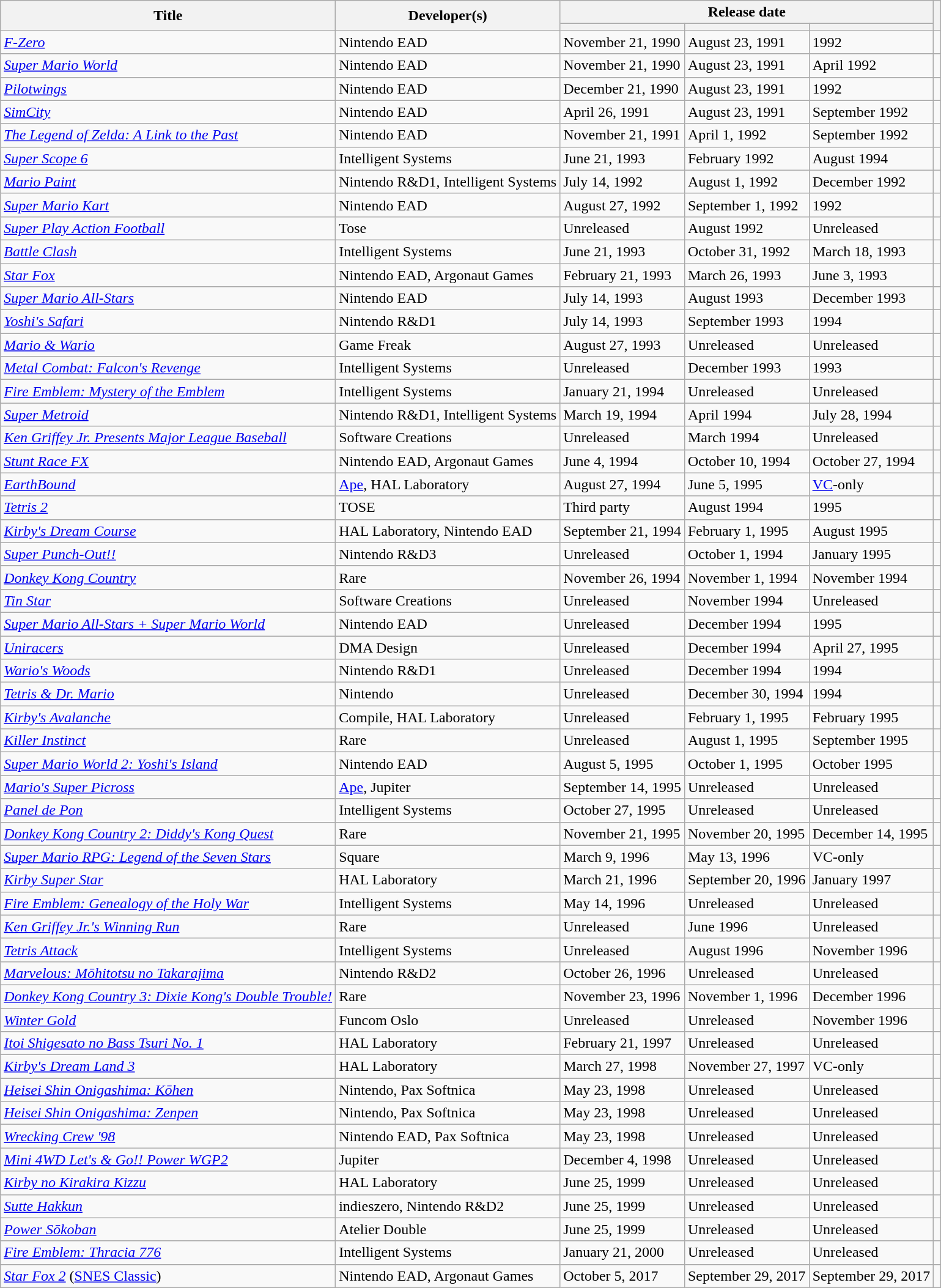<table class="wikitable plainrowheaders sortable">
<tr>
<th rowspan="2">Title</th>
<th rowspan="2">Developer(s)</th>
<th colspan="3">Release date</th>
<th rowspan="2"></th>
</tr>
<tr>
<th data-sort-type="date"></th>
<th data-sort-type="date"></th>
<th data-sort-type="date"></th>
</tr>
<tr>
<td><em><a href='#'>F-Zero</a></em></td>
<td>Nintendo EAD</td>
<td>November 21, 1990</td>
<td>August 23, 1991</td>
<td>1992</td>
<td></td>
</tr>
<tr>
<td><em><a href='#'>Super Mario World</a></em></td>
<td>Nintendo EAD</td>
<td>November 21, 1990</td>
<td>August 23, 1991</td>
<td>April 1992</td>
<td></td>
</tr>
<tr>
<td><em><a href='#'>Pilotwings</a></em></td>
<td>Nintendo EAD</td>
<td>December 21, 1990</td>
<td>August 23, 1991</td>
<td>1992</td>
<td></td>
</tr>
<tr>
<td><em><a href='#'>SimCity</a></em></td>
<td>Nintendo EAD</td>
<td>April 26, 1991</td>
<td>August 23, 1991</td>
<td>September 1992</td>
<td></td>
</tr>
<tr>
<td><em><a href='#'>The Legend of Zelda: A Link to the Past</a></em></td>
<td>Nintendo EAD</td>
<td>November 21, 1991</td>
<td>April 1, 1992</td>
<td>September 1992</td>
<td></td>
</tr>
<tr>
<td><em><a href='#'>Super Scope 6</a></em></td>
<td>Intelligent Systems</td>
<td>June 21, 1993</td>
<td>February 1992</td>
<td>August 1994</td>
<td></td>
</tr>
<tr>
<td><em><a href='#'>Mario Paint</a></em></td>
<td>Nintendo R&D1, Intelligent Systems</td>
<td>July 14, 1992</td>
<td>August 1, 1992</td>
<td>December 1992</td>
<td></td>
</tr>
<tr>
<td><em><a href='#'>Super Mario Kart</a></em></td>
<td>Nintendo EAD</td>
<td>August 27, 1992</td>
<td>September 1, 1992</td>
<td>1992</td>
<td></td>
</tr>
<tr>
<td><em><a href='#'>Super Play Action Football</a></em></td>
<td>Tose</td>
<td>Unreleased</td>
<td>August 1992</td>
<td>Unreleased</td>
<td></td>
</tr>
<tr>
<td><em><a href='#'>Battle Clash</a></em></td>
<td>Intelligent Systems</td>
<td>June 21, 1993</td>
<td>October 31, 1992</td>
<td>March 18, 1993</td>
<td></td>
</tr>
<tr>
<td><em><a href='#'>Star Fox</a></em></td>
<td>Nintendo EAD, Argonaut Games</td>
<td>February 21, 1993</td>
<td>March 26, 1993</td>
<td>June 3, 1993</td>
<td></td>
</tr>
<tr>
<td><em><a href='#'>Super Mario All-Stars</a></em></td>
<td>Nintendo EAD</td>
<td>July 14, 1993</td>
<td>August 1993</td>
<td>December 1993</td>
<td></td>
</tr>
<tr>
<td><em><a href='#'>Yoshi's Safari</a></em></td>
<td>Nintendo R&D1</td>
<td>July 14, 1993</td>
<td>September 1993</td>
<td>1994</td>
<td></td>
</tr>
<tr>
<td><em><a href='#'>Mario & Wario</a></em></td>
<td>Game Freak</td>
<td>August 27, 1993</td>
<td>Unreleased</td>
<td>Unreleased</td>
<td></td>
</tr>
<tr>
<td><em><a href='#'>Metal Combat: Falcon's Revenge</a></em></td>
<td>Intelligent Systems</td>
<td>Unreleased</td>
<td>December 1993</td>
<td>1993</td>
<td></td>
</tr>
<tr>
<td><em><a href='#'>Fire Emblem: Mystery of the Emblem</a></em></td>
<td>Intelligent Systems</td>
<td>January 21, 1994</td>
<td>Unreleased</td>
<td>Unreleased</td>
<td></td>
</tr>
<tr>
<td><em><a href='#'>Super Metroid</a></em></td>
<td>Nintendo R&D1, Intelligent Systems</td>
<td>March 19, 1994</td>
<td>April 1994</td>
<td>July 28, 1994</td>
<td></td>
</tr>
<tr>
<td><em><a href='#'>Ken Griffey Jr. Presents Major League Baseball</a></em></td>
<td>Software Creations</td>
<td>Unreleased</td>
<td>March 1994</td>
<td>Unreleased</td>
<td></td>
</tr>
<tr>
<td><em><a href='#'>Stunt Race FX</a></em></td>
<td>Nintendo EAD, Argonaut Games</td>
<td>June 4, 1994</td>
<td>October 10, 1994</td>
<td>October 27, 1994</td>
<td></td>
</tr>
<tr>
<td><em><a href='#'>EarthBound</a></em></td>
<td><a href='#'>Ape</a>, HAL Laboratory</td>
<td>August 27, 1994</td>
<td>June 5, 1995</td>
<td><a href='#'>VC</a>-only</td>
<td></td>
</tr>
<tr>
<td><em><a href='#'>Tetris 2</a></em></td>
<td>TOSE</td>
<td>Third party</td>
<td>August 1994</td>
<td>1995</td>
<td></td>
</tr>
<tr>
<td><em><a href='#'>Kirby's Dream Course</a></em></td>
<td>HAL Laboratory, Nintendo EAD</td>
<td>September 21, 1994</td>
<td>February 1, 1995</td>
<td>August 1995</td>
<td></td>
</tr>
<tr>
<td><em><a href='#'>Super Punch-Out!!</a></em></td>
<td>Nintendo R&D3</td>
<td>Unreleased</td>
<td>October 1, 1994</td>
<td>January 1995</td>
<td></td>
</tr>
<tr>
<td><em><a href='#'>Donkey Kong Country</a></em></td>
<td>Rare</td>
<td>November 26, 1994</td>
<td>November 1, 1994</td>
<td>November 1994</td>
<td></td>
</tr>
<tr>
<td><em><a href='#'>Tin Star</a></em></td>
<td>Software Creations</td>
<td>Unreleased</td>
<td>November 1994</td>
<td>Unreleased</td>
<td></td>
</tr>
<tr>
<td><em><a href='#'>Super Mario All-Stars + Super Mario World</a></em></td>
<td>Nintendo EAD</td>
<td>Unreleased</td>
<td>December 1994</td>
<td>1995</td>
<td></td>
</tr>
<tr>
<td><em><a href='#'>Uniracers</a></em></td>
<td>DMA Design</td>
<td>Unreleased</td>
<td>December 1994</td>
<td>April 27, 1995</td>
<td></td>
</tr>
<tr>
<td><em><a href='#'>Wario's Woods</a></em></td>
<td>Nintendo R&D1</td>
<td>Unreleased</td>
<td>December 1994</td>
<td>1994</td>
<td></td>
</tr>
<tr>
<td><em><a href='#'>Tetris & Dr. Mario</a></em></td>
<td>Nintendo</td>
<td>Unreleased</td>
<td>December 30, 1994</td>
<td>1994</td>
<td></td>
</tr>
<tr>
<td><em><a href='#'>Kirby's Avalanche</a></em></td>
<td>Compile, HAL Laboratory</td>
<td>Unreleased</td>
<td>February 1, 1995</td>
<td>February 1995</td>
<td></td>
</tr>
<tr>
<td><em><a href='#'>Killer Instinct</a></em></td>
<td>Rare</td>
<td>Unreleased</td>
<td>August 1, 1995</td>
<td>September 1995</td>
<td></td>
</tr>
<tr>
<td><em><a href='#'>Super Mario World 2: Yoshi's Island</a></em></td>
<td>Nintendo EAD</td>
<td>August 5, 1995</td>
<td>October 1, 1995</td>
<td>October 1995</td>
<td></td>
</tr>
<tr>
<td><em><a href='#'>Mario's Super Picross</a></em></td>
<td><a href='#'>Ape</a>, Jupiter</td>
<td>September 14, 1995</td>
<td>Unreleased</td>
<td>Unreleased</td>
<td></td>
</tr>
<tr>
<td><em><a href='#'>Panel de Pon</a></em></td>
<td>Intelligent Systems</td>
<td>October 27, 1995</td>
<td>Unreleased</td>
<td>Unreleased</td>
<td></td>
</tr>
<tr>
<td><em><a href='#'>Donkey Kong Country 2: Diddy's Kong Quest</a></em></td>
<td>Rare</td>
<td>November 21, 1995</td>
<td>November 20, 1995</td>
<td>December 14, 1995</td>
<td></td>
</tr>
<tr>
<td><em><a href='#'>Super Mario RPG: Legend of the Seven Stars</a></em></td>
<td>Square</td>
<td>March 9, 1996</td>
<td>May 13, 1996</td>
<td>VC-only</td>
<td></td>
</tr>
<tr>
<td><em><a href='#'>Kirby Super Star</a></em></td>
<td>HAL Laboratory</td>
<td>March 21, 1996</td>
<td>September 20, 1996</td>
<td>January 1997</td>
<td></td>
</tr>
<tr>
<td><em><a href='#'>Fire Emblem: Genealogy of the Holy War</a></em></td>
<td>Intelligent Systems</td>
<td>May 14, 1996</td>
<td>Unreleased</td>
<td>Unreleased</td>
<td></td>
</tr>
<tr>
<td><em><a href='#'>Ken Griffey Jr.'s Winning Run</a></em></td>
<td>Rare</td>
<td>Unreleased</td>
<td>June 1996</td>
<td>Unreleased</td>
<td></td>
</tr>
<tr>
<td><em><a href='#'>Tetris Attack</a></em></td>
<td>Intelligent Systems</td>
<td>Unreleased</td>
<td>August 1996</td>
<td>November 1996</td>
<td></td>
</tr>
<tr>
<td><em><a href='#'>Marvelous: Mōhitotsu no Takarajima</a></em></td>
<td>Nintendo R&D2</td>
<td>October 26, 1996</td>
<td>Unreleased</td>
<td>Unreleased</td>
<td></td>
</tr>
<tr>
<td><em><a href='#'>Donkey Kong Country 3: Dixie Kong's Double Trouble!</a></em></td>
<td>Rare</td>
<td>November 23, 1996</td>
<td>November 1, 1996</td>
<td>December 1996</td>
<td></td>
</tr>
<tr>
<td><em><a href='#'>Winter Gold</a></em></td>
<td>Funcom Oslo</td>
<td>Unreleased</td>
<td>Unreleased</td>
<td>November 1996</td>
<td></td>
</tr>
<tr>
<td><em><a href='#'>Itoi Shigesato no Bass Tsuri No. 1</a></em></td>
<td>HAL Laboratory</td>
<td>February 21, 1997</td>
<td>Unreleased</td>
<td>Unreleased</td>
<td></td>
</tr>
<tr>
<td><em><a href='#'>Kirby's Dream Land 3</a></em></td>
<td>HAL Laboratory</td>
<td>March 27, 1998</td>
<td>November 27, 1997</td>
<td>VC-only</td>
<td></td>
</tr>
<tr>
<td><em><a href='#'>Heisei Shin Onigashima: Kōhen</a></em></td>
<td>Nintendo, Pax Softnica</td>
<td>May 23, 1998</td>
<td>Unreleased</td>
<td>Unreleased</td>
<td></td>
</tr>
<tr>
<td><em><a href='#'>Heisei Shin Onigashima: Zenpen</a></em></td>
<td>Nintendo, Pax Softnica</td>
<td>May 23, 1998</td>
<td>Unreleased</td>
<td>Unreleased</td>
<td></td>
</tr>
<tr>
<td><em><a href='#'>Wrecking Crew '98</a></em></td>
<td>Nintendo EAD, Pax Softnica</td>
<td>May 23, 1998</td>
<td>Unreleased</td>
<td>Unreleased</td>
<td></td>
</tr>
<tr>
<td><em><a href='#'>Mini 4WD Let's & Go!! Power WGP2</a></em></td>
<td>Jupiter</td>
<td>December 4, 1998</td>
<td>Unreleased</td>
<td>Unreleased</td>
<td></td>
</tr>
<tr>
<td><em><a href='#'>Kirby no Kirakira Kizzu</a></em></td>
<td>HAL Laboratory</td>
<td>June 25, 1999</td>
<td>Unreleased</td>
<td>Unreleased</td>
<td></td>
</tr>
<tr>
<td><em><a href='#'>Sutte Hakkun</a></em></td>
<td>indieszero, Nintendo R&D2</td>
<td>June 25, 1999</td>
<td>Unreleased</td>
<td>Unreleased</td>
<td></td>
</tr>
<tr>
<td><em><a href='#'>Power Sōkoban</a></em></td>
<td>Atelier Double</td>
<td>June 25, 1999</td>
<td>Unreleased</td>
<td>Unreleased</td>
<td></td>
</tr>
<tr>
<td><em><a href='#'>Fire Emblem: Thracia 776</a></em></td>
<td>Intelligent Systems</td>
<td>January 21, 2000</td>
<td>Unreleased</td>
<td>Unreleased</td>
<td></td>
</tr>
<tr>
<td><em><a href='#'>Star Fox 2</a></em> (<a href='#'>SNES Classic</a>)</td>
<td>Nintendo EAD, Argonaut Games</td>
<td>October 5, 2017</td>
<td>September 29, 2017</td>
<td>September 29, 2017</td>
<td></td>
</tr>
</table>
